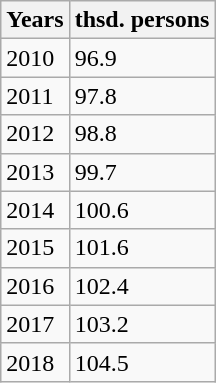<table class="wikitable">
<tr>
<th>Years</th>
<th>thsd. persons</th>
</tr>
<tr>
<td>2010</td>
<td>96.9</td>
</tr>
<tr>
<td>2011</td>
<td>97.8</td>
</tr>
<tr>
<td>2012</td>
<td>98.8</td>
</tr>
<tr>
<td>2013</td>
<td>99.7</td>
</tr>
<tr>
<td>2014</td>
<td>100.6</td>
</tr>
<tr>
<td>2015</td>
<td>101.6</td>
</tr>
<tr>
<td>2016</td>
<td>102.4</td>
</tr>
<tr>
<td>2017</td>
<td>103.2</td>
</tr>
<tr>
<td>2018</td>
<td>104.5</td>
</tr>
</table>
